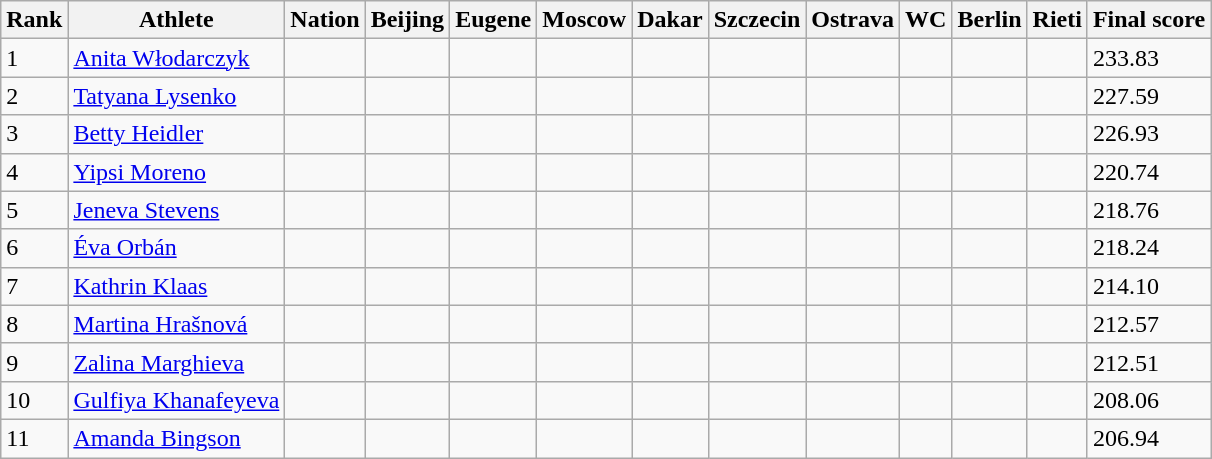<table class=wikitable>
<tr>
<th>Rank</th>
<th>Athlete</th>
<th>Nation</th>
<th>Beijing</th>
<th>Eugene</th>
<th>Moscow</th>
<th>Dakar</th>
<th>Szczecin</th>
<th>Ostrava</th>
<th>WC</th>
<th>Berlin</th>
<th>Rieti</th>
<th>Final score</th>
</tr>
<tr>
<td>1</td>
<td><a href='#'>Anita Włodarczyk</a></td>
<td></td>
<td></td>
<td></td>
<td></td>
<td></td>
<td></td>
<td></td>
<td></td>
<td></td>
<td></td>
<td>233.83</td>
</tr>
<tr>
<td>2</td>
<td><a href='#'>Tatyana Lysenko</a></td>
<td></td>
<td></td>
<td></td>
<td></td>
<td></td>
<td></td>
<td></td>
<td></td>
<td></td>
<td></td>
<td>227.59</td>
</tr>
<tr>
<td>3</td>
<td><a href='#'>Betty Heidler</a></td>
<td></td>
<td></td>
<td></td>
<td></td>
<td></td>
<td></td>
<td></td>
<td></td>
<td></td>
<td></td>
<td>226.93</td>
</tr>
<tr>
<td>4</td>
<td><a href='#'>Yipsi Moreno</a></td>
<td></td>
<td></td>
<td></td>
<td></td>
<td></td>
<td></td>
<td></td>
<td></td>
<td></td>
<td></td>
<td>220.74</td>
</tr>
<tr>
<td>5</td>
<td><a href='#'>Jeneva Stevens</a></td>
<td></td>
<td></td>
<td></td>
<td></td>
<td></td>
<td></td>
<td></td>
<td></td>
<td></td>
<td></td>
<td>218.76</td>
</tr>
<tr>
<td>6</td>
<td><a href='#'>Éva Orbán</a></td>
<td></td>
<td></td>
<td></td>
<td></td>
<td></td>
<td></td>
<td></td>
<td></td>
<td></td>
<td></td>
<td>218.24</td>
</tr>
<tr>
<td>7</td>
<td><a href='#'>Kathrin Klaas</a></td>
<td></td>
<td></td>
<td></td>
<td></td>
<td></td>
<td></td>
<td></td>
<td></td>
<td></td>
<td></td>
<td>214.10</td>
</tr>
<tr>
<td>8</td>
<td><a href='#'>Martina Hrašnová</a></td>
<td></td>
<td></td>
<td></td>
<td></td>
<td></td>
<td></td>
<td></td>
<td></td>
<td></td>
<td></td>
<td>212.57</td>
</tr>
<tr>
<td>9</td>
<td><a href='#'>Zalina Marghieva</a></td>
<td></td>
<td></td>
<td></td>
<td></td>
<td></td>
<td></td>
<td></td>
<td></td>
<td></td>
<td></td>
<td>212.51</td>
</tr>
<tr>
<td>10</td>
<td><a href='#'>Gulfiya Khanafeyeva</a></td>
<td></td>
<td></td>
<td></td>
<td></td>
<td></td>
<td></td>
<td></td>
<td></td>
<td></td>
<td></td>
<td>208.06</td>
</tr>
<tr>
<td>11</td>
<td><a href='#'>Amanda Bingson</a></td>
<td></td>
<td></td>
<td></td>
<td></td>
<td></td>
<td></td>
<td></td>
<td></td>
<td></td>
<td></td>
<td>206.94</td>
</tr>
</table>
